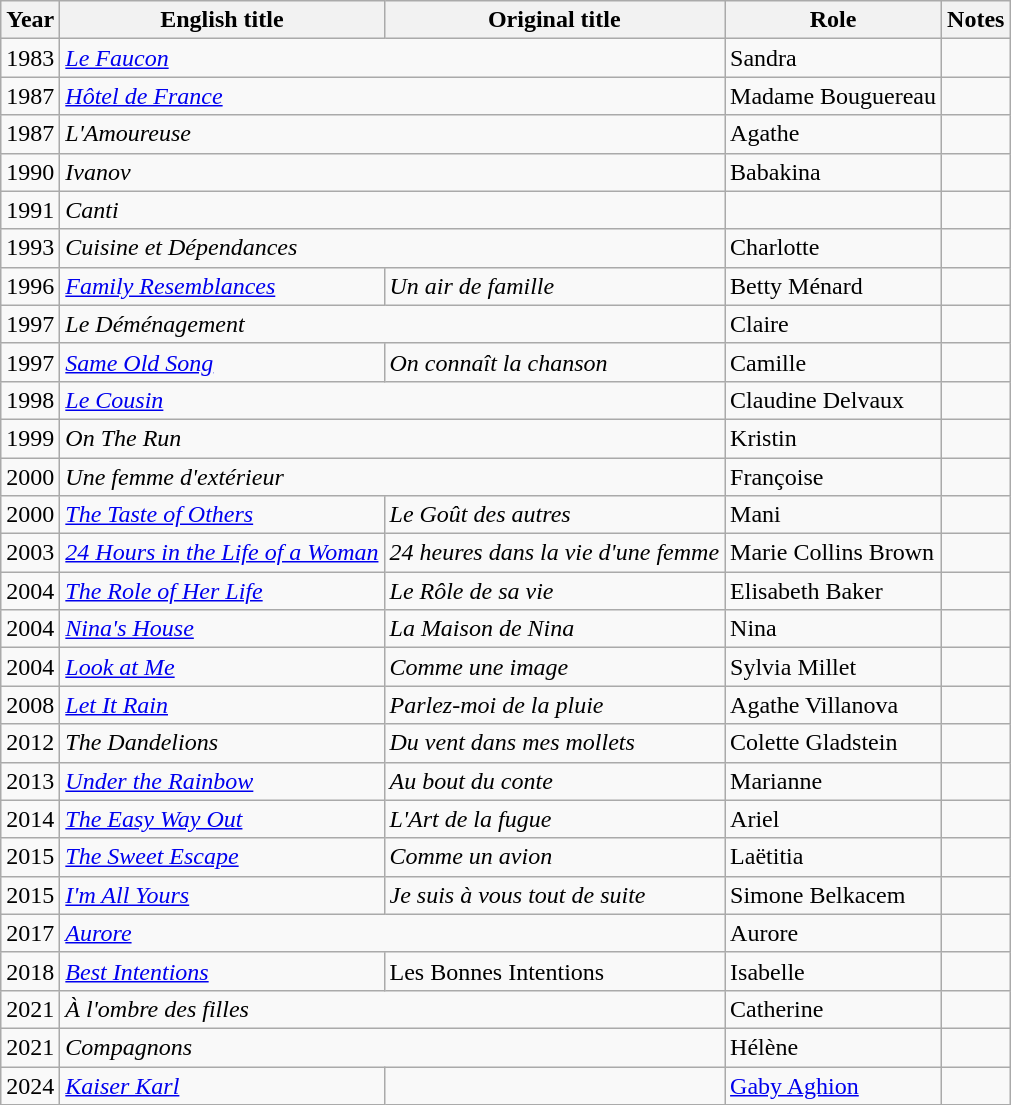<table class="wikitable">
<tr>
<th>Year</th>
<th>English title</th>
<th>Original title</th>
<th>Role</th>
<th class="unsortable">Notes</th>
</tr>
<tr>
<td>1983</td>
<td colspan="2"><em><a href='#'>Le Faucon</a></em></td>
<td>Sandra</td>
<td></td>
</tr>
<tr>
<td>1987</td>
<td colspan="2"><em><a href='#'>Hôtel de France</a></em></td>
<td>Madame Bouguereau</td>
<td></td>
</tr>
<tr>
<td>1987</td>
<td colspan="2"><em>L'Amoureuse</em></td>
<td>Agathe</td>
<td></td>
</tr>
<tr>
<td>1990</td>
<td colspan="2"><em>Ivanov</em></td>
<td>Babakina</td>
<td></td>
</tr>
<tr>
<td>1991</td>
<td colspan="2"><em>Canti</em></td>
<td></td>
<td></td>
</tr>
<tr>
<td>1993</td>
<td colspan="2"><em>Cuisine et Dépendances</em></td>
<td>Charlotte</td>
<td></td>
</tr>
<tr>
<td>1996</td>
<td><em><a href='#'>Family Resemblances</a></em></td>
<td><em>Un air de famille</em></td>
<td>Betty Ménard</td>
<td></td>
</tr>
<tr>
<td>1997</td>
<td colspan="2"><em>Le Déménagement</em></td>
<td>Claire</td>
<td></td>
</tr>
<tr>
<td>1997</td>
<td><em><a href='#'>Same Old Song</a></em></td>
<td><em>On connaît la chanson</em></td>
<td>Camille</td>
<td></td>
</tr>
<tr>
<td>1998</td>
<td colspan="2"><em><a href='#'>Le Cousin</a></em></td>
<td>Claudine Delvaux</td>
<td></td>
</tr>
<tr>
<td>1999</td>
<td colspan="2"><em>On The Run</em></td>
<td>Kristin</td>
<td></td>
</tr>
<tr>
<td>2000</td>
<td colspan="2"><em>Une femme d'extérieur</em></td>
<td>Françoise</td>
<td></td>
</tr>
<tr>
<td>2000</td>
<td><em><a href='#'>The Taste of Others</a></em></td>
<td><em>Le Goût des autres</em></td>
<td>Mani</td>
<td></td>
</tr>
<tr>
<td>2003</td>
<td><em><a href='#'>24 Hours in the Life of a Woman</a></em></td>
<td><em>24 heures dans la vie d'une femme</em></td>
<td>Marie Collins Brown</td>
<td></td>
</tr>
<tr>
<td>2004</td>
<td><em><a href='#'>The Role of Her Life</a></em></td>
<td><em>Le Rôle de sa vie</em></td>
<td>Elisabeth Baker</td>
<td></td>
</tr>
<tr>
<td>2004</td>
<td><em><a href='#'>Nina's House</a></em></td>
<td><em>La Maison de Nina</em></td>
<td>Nina</td>
<td></td>
</tr>
<tr>
<td>2004</td>
<td><em><a href='#'>Look at Me</a></em></td>
<td><em>Comme une image</em></td>
<td>Sylvia Millet</td>
<td></td>
</tr>
<tr>
<td>2008</td>
<td><em><a href='#'>Let It Rain</a></em></td>
<td><em>Parlez-moi de la pluie</em></td>
<td>Agathe Villanova</td>
<td></td>
</tr>
<tr>
<td>2012</td>
<td><em>The Dandelions</em></td>
<td><em>Du vent dans mes mollets</em></td>
<td>Colette Gladstein</td>
<td></td>
</tr>
<tr>
<td>2013</td>
<td><em><a href='#'>Under the Rainbow</a></em></td>
<td><em>Au bout du conte</em></td>
<td>Marianne</td>
<td></td>
</tr>
<tr>
<td>2014</td>
<td><em><a href='#'>The Easy Way Out</a></em></td>
<td><em>L'Art de la fugue</em></td>
<td>Ariel</td>
<td></td>
</tr>
<tr>
<td>2015</td>
<td><em><a href='#'>The Sweet Escape</a></em></td>
<td><em>Comme un avion</em></td>
<td>Laëtitia</td>
<td></td>
</tr>
<tr>
<td>2015</td>
<td><em><a href='#'>I'm All Yours</a></em></td>
<td><em>Je suis à vous tout de suite</em></td>
<td>Simone Belkacem</td>
<td></td>
</tr>
<tr>
<td>2017</td>
<td colspan="2"><em><a href='#'>Aurore</a></em></td>
<td>Aurore</td>
<td></td>
</tr>
<tr>
<td>2018</td>
<td><em><a href='#'>Best Intentions</a></em></td>
<td>Les Bonnes Intentions</td>
<td>Isabelle</td>
<td></td>
</tr>
<tr>
<td>2021</td>
<td colspan="2"><em>À l'ombre des filles</em></td>
<td>Catherine</td>
<td></td>
</tr>
<tr>
<td>2021</td>
<td colspan="2"><em>Compagnons</em></td>
<td>Hélène</td>
<td></td>
</tr>
<tr>
<td>2024</td>
<td><em><a href='#'>Kaiser Karl</a></em></td>
<td></td>
<td><a href='#'>Gaby Aghion</a></td>
</tr>
</table>
